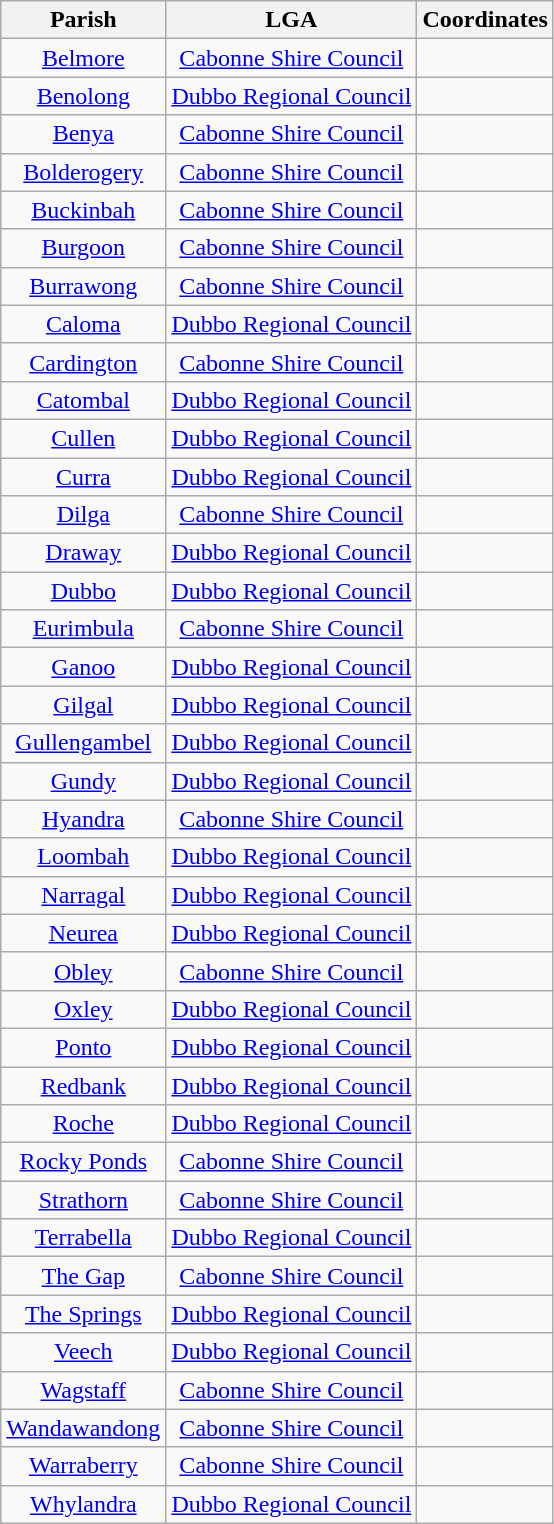<table class="wikitable" style="text-align:center">
<tr>
<th>Parish</th>
<th>LGA</th>
<th>Coordinates</th>
</tr>
<tr>
<td><a href='#'>Belmore</a></td>
<td><a href='#'>Cabonne Shire Council</a></td>
<td></td>
</tr>
<tr>
<td><a href='#'>Benolong</a></td>
<td><a href='#'>Dubbo Regional Council</a></td>
<td></td>
</tr>
<tr>
<td><a href='#'>Benya</a></td>
<td><a href='#'>Cabonne Shire Council</a></td>
<td></td>
</tr>
<tr>
<td><a href='#'>Bolderogery</a></td>
<td><a href='#'>Cabonne Shire Council</a></td>
<td></td>
</tr>
<tr>
<td><a href='#'>Buckinbah</a></td>
<td><a href='#'>Cabonne Shire Council</a></td>
<td></td>
</tr>
<tr>
<td><a href='#'>Burgoon</a></td>
<td><a href='#'>Cabonne Shire Council</a></td>
<td></td>
</tr>
<tr>
<td><a href='#'>Burrawong</a></td>
<td><a href='#'>Cabonne Shire Council</a></td>
<td></td>
</tr>
<tr>
<td><a href='#'>Caloma</a></td>
<td><a href='#'>Dubbo Regional Council</a></td>
<td></td>
</tr>
<tr>
<td><a href='#'>Cardington</a></td>
<td><a href='#'>Cabonne Shire Council</a></td>
<td></td>
</tr>
<tr>
<td><a href='#'>Catombal</a></td>
<td><a href='#'>Dubbo Regional Council</a></td>
<td></td>
</tr>
<tr>
<td><a href='#'>Cullen</a></td>
<td><a href='#'>Dubbo Regional Council</a></td>
<td></td>
</tr>
<tr>
<td><a href='#'>Curra</a></td>
<td><a href='#'>Dubbo Regional Council</a></td>
<td></td>
</tr>
<tr>
<td><a href='#'>Dilga</a></td>
<td><a href='#'>Cabonne Shire Council</a></td>
<td></td>
</tr>
<tr>
<td><a href='#'>Draway</a></td>
<td><a href='#'>Dubbo Regional Council</a></td>
<td></td>
</tr>
<tr>
<td><a href='#'>Dubbo</a></td>
<td><a href='#'>Dubbo Regional Council</a></td>
<td></td>
</tr>
<tr>
<td><a href='#'>Eurimbula</a></td>
<td><a href='#'>Cabonne Shire Council</a></td>
<td></td>
</tr>
<tr>
<td><a href='#'>Ganoo</a></td>
<td><a href='#'>Dubbo Regional Council</a></td>
<td></td>
</tr>
<tr>
<td><a href='#'>Gilgal</a></td>
<td><a href='#'>Dubbo Regional Council</a></td>
<td></td>
</tr>
<tr>
<td><a href='#'>Gullengambel</a></td>
<td><a href='#'>Dubbo Regional Council</a></td>
<td></td>
</tr>
<tr>
<td><a href='#'>Gundy</a></td>
<td><a href='#'>Dubbo Regional Council</a></td>
<td></td>
</tr>
<tr>
<td><a href='#'>Hyandra</a></td>
<td><a href='#'>Cabonne Shire Council</a></td>
<td></td>
</tr>
<tr>
<td><a href='#'>Loombah</a></td>
<td><a href='#'>Dubbo Regional Council</a></td>
<td></td>
</tr>
<tr>
<td><a href='#'>Narragal</a></td>
<td><a href='#'>Dubbo Regional Council</a></td>
<td></td>
</tr>
<tr>
<td><a href='#'>Neurea</a></td>
<td><a href='#'>Dubbo Regional Council</a></td>
<td></td>
</tr>
<tr>
<td><a href='#'>Obley</a></td>
<td><a href='#'>Cabonne Shire Council</a></td>
<td></td>
</tr>
<tr>
<td><a href='#'>Oxley</a></td>
<td><a href='#'>Dubbo Regional Council</a></td>
<td></td>
</tr>
<tr>
<td><a href='#'>Ponto</a></td>
<td><a href='#'>Dubbo Regional Council</a></td>
<td></td>
</tr>
<tr>
<td><a href='#'>Redbank</a></td>
<td><a href='#'>Dubbo Regional Council</a></td>
<td></td>
</tr>
<tr>
<td><a href='#'>Roche</a></td>
<td><a href='#'>Dubbo Regional Council</a></td>
<td></td>
</tr>
<tr>
<td><a href='#'>Rocky Ponds</a></td>
<td><a href='#'>Cabonne Shire Council</a></td>
<td></td>
</tr>
<tr>
<td><a href='#'>Strathorn</a></td>
<td><a href='#'>Cabonne Shire Council</a></td>
<td></td>
</tr>
<tr>
<td><a href='#'>Terrabella</a></td>
<td><a href='#'>Dubbo Regional Council</a></td>
<td></td>
</tr>
<tr>
<td><a href='#'>The Gap</a></td>
<td><a href='#'>Cabonne Shire Council</a></td>
<td></td>
</tr>
<tr>
<td><a href='#'>The Springs</a></td>
<td><a href='#'>Dubbo Regional Council</a></td>
<td></td>
</tr>
<tr>
<td><a href='#'>Veech</a></td>
<td><a href='#'>Dubbo Regional Council</a></td>
<td></td>
</tr>
<tr>
<td><a href='#'>Wagstaff</a></td>
<td><a href='#'>Cabonne Shire Council</a></td>
<td></td>
</tr>
<tr>
<td><a href='#'>Wandawandong</a></td>
<td><a href='#'>Cabonne Shire Council</a></td>
<td></td>
</tr>
<tr>
<td><a href='#'>Warraberry</a></td>
<td><a href='#'>Cabonne Shire Council</a></td>
<td></td>
</tr>
<tr>
<td><a href='#'>Whylandra</a></td>
<td><a href='#'>Dubbo Regional Council</a></td>
<td></td>
</tr>
</table>
